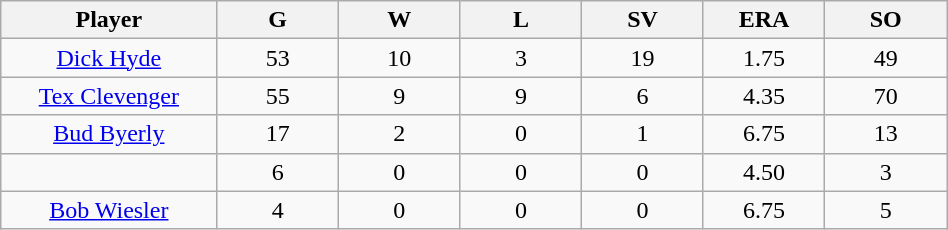<table class="wikitable sortable">
<tr>
<th bgcolor="#DDDDFF" width="16%">Player</th>
<th bgcolor="#DDDDFF" width="9%">G</th>
<th bgcolor="#DDDDFF" width="9%">W</th>
<th bgcolor="#DDDDFF" width="9%">L</th>
<th bgcolor="#DDDDFF" width="9%">SV</th>
<th bgcolor="#DDDDFF" width="9%">ERA</th>
<th bgcolor="#DDDDFF" width="9%">SO</th>
</tr>
<tr align="center">
<td><a href='#'>Dick Hyde</a></td>
<td>53</td>
<td>10</td>
<td>3</td>
<td>19</td>
<td>1.75</td>
<td>49</td>
</tr>
<tr align=center>
<td><a href='#'>Tex Clevenger</a></td>
<td>55</td>
<td>9</td>
<td>9</td>
<td>6</td>
<td>4.35</td>
<td>70</td>
</tr>
<tr align=center>
<td><a href='#'>Bud Byerly</a></td>
<td>17</td>
<td>2</td>
<td>0</td>
<td>1</td>
<td>6.75</td>
<td>13</td>
</tr>
<tr align=center>
<td></td>
<td>6</td>
<td>0</td>
<td>0</td>
<td>0</td>
<td>4.50</td>
<td>3</td>
</tr>
<tr align="center">
<td><a href='#'>Bob Wiesler</a></td>
<td>4</td>
<td>0</td>
<td>0</td>
<td>0</td>
<td>6.75</td>
<td>5</td>
</tr>
</table>
